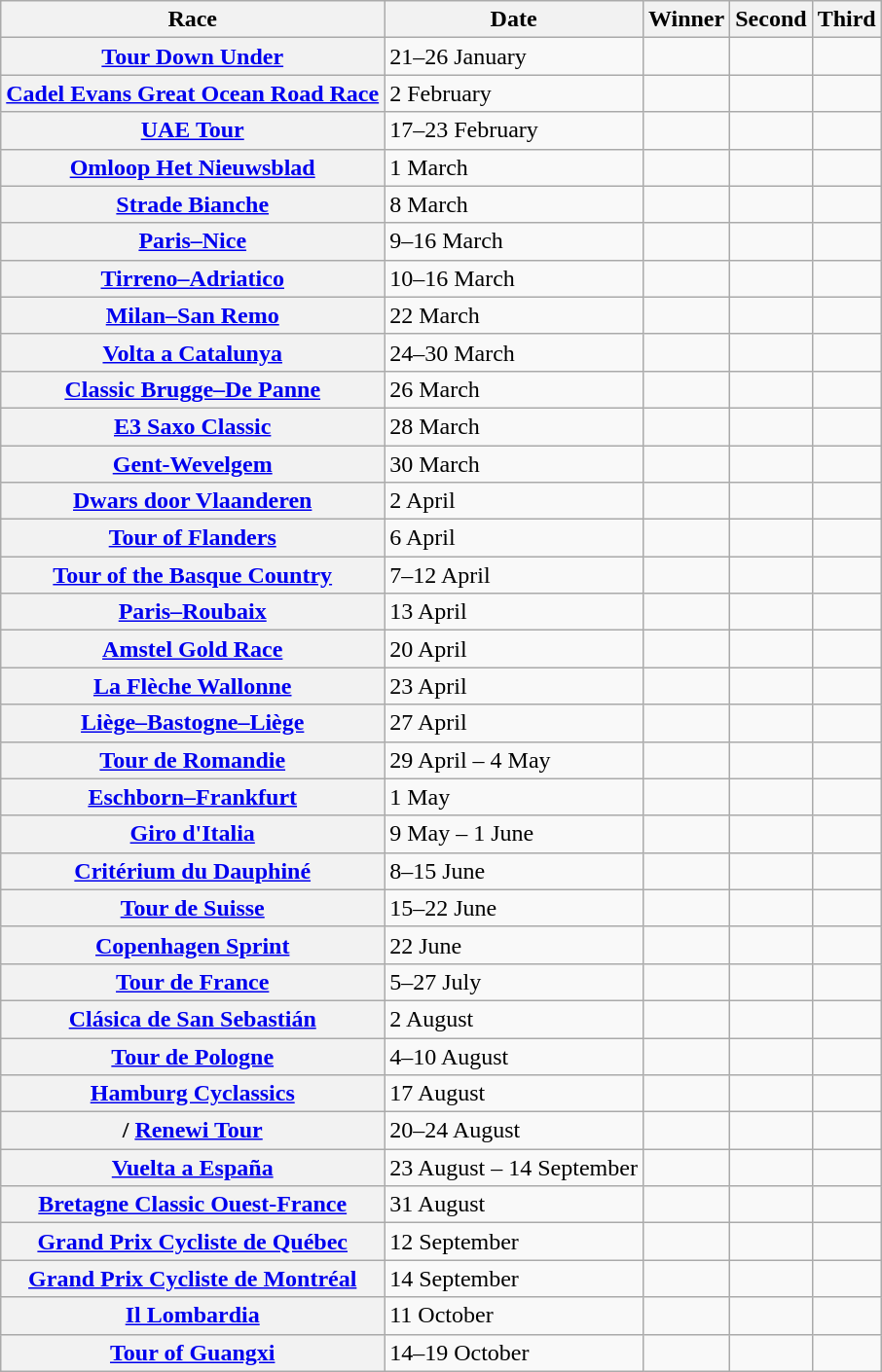<table class="wikitable plainrowheaders">
<tr>
<th scope="col">Race</th>
<th scope="col">Date</th>
<th scope="col">Winner</th>
<th scope="col">Second</th>
<th scope="col">Third</th>
</tr>
<tr>
<th scope="row"> <a href='#'>Tour Down Under</a></th>
<td>21–26 January</td>
<td></td>
<td></td>
<td></td>
</tr>
<tr>
<th scope="row"> <a href='#'>Cadel Evans Great Ocean Road Race</a></th>
<td>2 February</td>
<td></td>
<td></td>
<td></td>
</tr>
<tr>
<th scope="row"> <a href='#'>UAE Tour</a></th>
<td>17–23 February</td>
<td></td>
<td></td>
<td></td>
</tr>
<tr>
<th scope="row"> <a href='#'>Omloop Het Nieuwsblad</a></th>
<td>1 March</td>
<td></td>
<td></td>
<td></td>
</tr>
<tr>
<th scope="row"> <a href='#'>Strade Bianche</a></th>
<td>8 March</td>
<td></td>
<td></td>
<td></td>
</tr>
<tr>
<th scope="row"> <a href='#'>Paris–Nice</a></th>
<td>9–16 March</td>
<td></td>
<td></td>
<td></td>
</tr>
<tr>
<th scope="row"> <a href='#'>Tirreno–Adriatico</a></th>
<td>10–16 March</td>
<td></td>
<td></td>
<td></td>
</tr>
<tr>
<th scope="row"> <a href='#'>Milan–San Remo</a></th>
<td>22 March</td>
<td></td>
<td></td>
<td></td>
</tr>
<tr>
<th scope="row"> <a href='#'>Volta a Catalunya</a></th>
<td>24–30 March</td>
<td></td>
<td></td>
<td></td>
</tr>
<tr>
<th scope="row"> <a href='#'>Classic Brugge–De Panne</a></th>
<td>26 March</td>
<td></td>
<td></td>
<td></td>
</tr>
<tr>
<th scope="row"> <a href='#'>E3 Saxo Classic</a></th>
<td>28 March</td>
<td></td>
<td></td>
<td></td>
</tr>
<tr>
<th scope="row"> <a href='#'>Gent-Wevelgem</a></th>
<td>30 March</td>
<td></td>
<td></td>
<td></td>
</tr>
<tr>
<th scope="row"> <a href='#'>Dwars door Vlaanderen</a></th>
<td>2 April</td>
<td></td>
<td></td>
<td></td>
</tr>
<tr>
<th scope="row"> <a href='#'>Tour of Flanders</a></th>
<td>6 April</td>
<td></td>
<td></td>
<td></td>
</tr>
<tr>
<th scope="row"> <a href='#'>Tour of the Basque Country</a></th>
<td>7–12 April</td>
<td></td>
<td></td>
<td></td>
</tr>
<tr>
<th scope="row"> <a href='#'>Paris–Roubaix</a></th>
<td>13 April</td>
<td></td>
<td></td>
<td></td>
</tr>
<tr>
<th scope="row"> <a href='#'>Amstel Gold Race</a></th>
<td>20 April</td>
<td></td>
<td></td>
<td></td>
</tr>
<tr>
<th scope="row"> <a href='#'>La Flèche Wallonne</a></th>
<td>23 April</td>
<td></td>
<td></td>
<td></td>
</tr>
<tr>
<th scope="row"> <a href='#'>Liège–Bastogne–Liège</a></th>
<td>27 April</td>
<td></td>
<td></td>
<td></td>
</tr>
<tr>
<th scope="row"> <a href='#'>Tour de Romandie</a></th>
<td>29 April – 4 May</td>
<td></td>
<td></td>
<td></td>
</tr>
<tr>
<th scope="row"> <a href='#'>Eschborn–Frankfurt</a></th>
<td>1 May</td>
<td></td>
<td></td>
<td></td>
</tr>
<tr>
<th scope="row"> <a href='#'>Giro d'Italia</a></th>
<td>9 May – 1 June</td>
<td></td>
<td></td>
<td></td>
</tr>
<tr>
<th scope="row"> <a href='#'>Critérium du Dauphiné</a></th>
<td>8–15 June</td>
<td></td>
<td></td>
<td></td>
</tr>
<tr>
<th scope="row"> <a href='#'>Tour de Suisse</a></th>
<td>15–22 June</td>
<td></td>
<td></td>
<td></td>
</tr>
<tr>
<th scope="row"> <a href='#'>Copenhagen Sprint</a></th>
<td>22 June</td>
<td></td>
<td></td>
<td></td>
</tr>
<tr>
<th scope="row"> <a href='#'>Tour de France</a></th>
<td>5–27 July</td>
<td></td>
<td></td>
<td></td>
</tr>
<tr>
<th scope="row"> <a href='#'>Clásica de San Sebastián</a></th>
<td>2 August</td>
<td></td>
<td></td>
<td></td>
</tr>
<tr>
<th scope="row"> <a href='#'>Tour de Pologne</a></th>
<td>4–10 August</td>
<td></td>
<td></td>
<td></td>
</tr>
<tr>
<th scope="row"> <a href='#'>Hamburg Cyclassics</a></th>
<td>17 August</td>
<td></td>
<td></td>
<td></td>
</tr>
<tr>
<th scope="row">/ <a href='#'>Renewi Tour</a></th>
<td>20–24 August</td>
<td></td>
<td></td>
<td></td>
</tr>
<tr>
<th scope="row"> <a href='#'>Vuelta a España</a></th>
<td>23 August – 14 September</td>
<td></td>
<td></td>
<td></td>
</tr>
<tr>
<th scope="row"> <a href='#'>Bretagne Classic Ouest-France</a></th>
<td>31 August</td>
<td></td>
<td></td>
<td></td>
</tr>
<tr>
<th scope="row"> <a href='#'>Grand Prix Cycliste de Québec</a></th>
<td>12 September</td>
<td></td>
<td></td>
<td></td>
</tr>
<tr>
<th scope="row"> <a href='#'>Grand Prix Cycliste de Montréal</a></th>
<td>14 September</td>
<td></td>
<td></td>
<td></td>
</tr>
<tr>
<th scope="row"> <a href='#'>Il Lombardia</a></th>
<td>11 October</td>
<td></td>
<td></td>
<td></td>
</tr>
<tr>
<th scope="row"> <a href='#'>Tour of Guangxi</a></th>
<td>14–19 October</td>
<td></td>
<td></td>
<td></td>
</tr>
</table>
